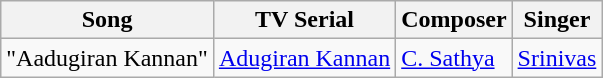<table class="wikitable">
<tr>
<th>Song</th>
<th>TV Serial</th>
<th>Composer</th>
<th>Singer</th>
</tr>
<tr>
<td>"Aadugiran Kannan"</td>
<td><a href='#'>Adugiran Kannan</a></td>
<td><a href='#'>C. Sathya</a></td>
<td><a href='#'>Srinivas</a></td>
</tr>
</table>
